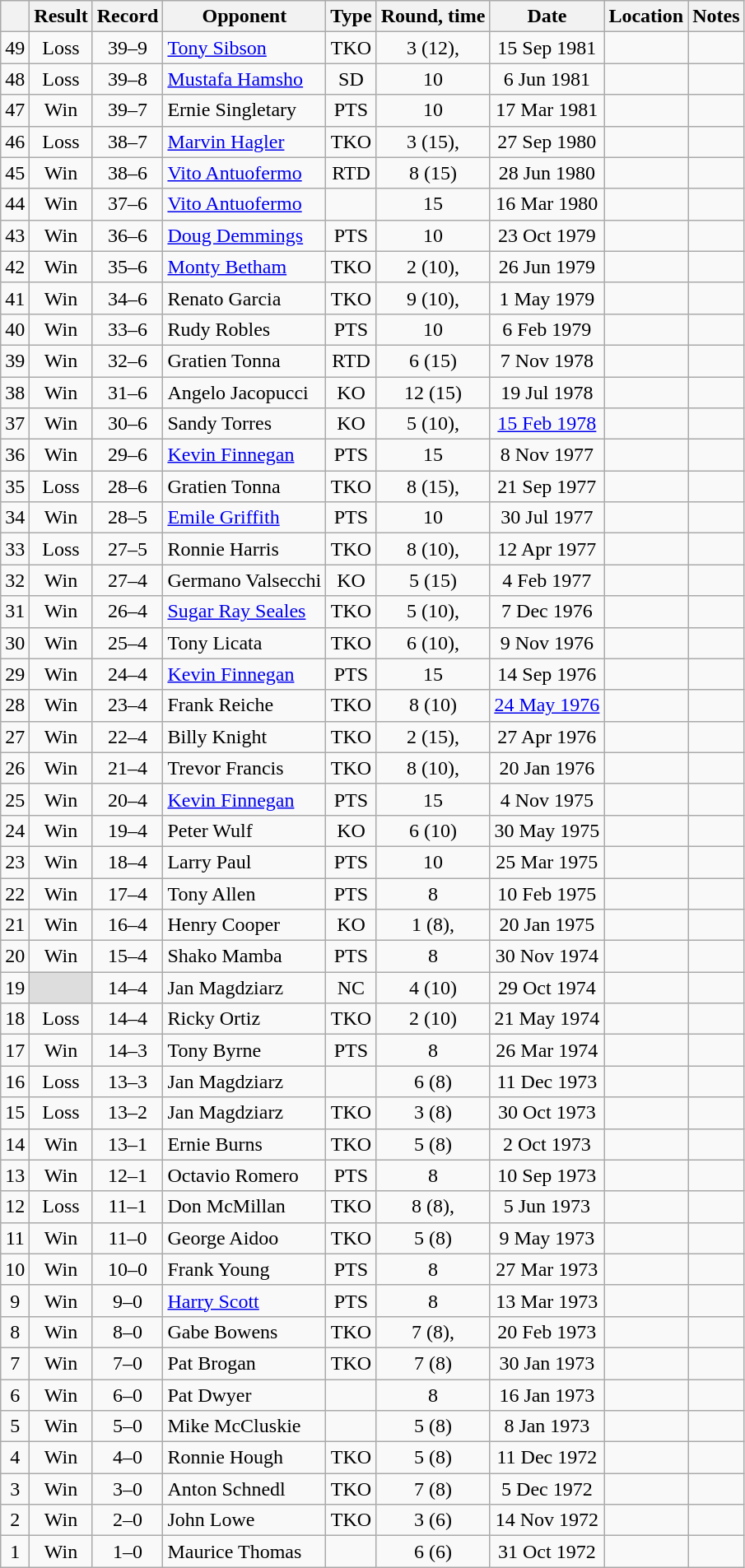<table class="wikitable" style="text-align:center">
<tr>
<th></th>
<th>Result</th>
<th>Record</th>
<th>Opponent</th>
<th>Type</th>
<th>Round, time</th>
<th>Date</th>
<th>Location</th>
<th>Notes</th>
</tr>
<tr>
<td>49</td>
<td>Loss</td>
<td>39–9 </td>
<td style="text-align:left;"><a href='#'>Tony Sibson</a></td>
<td>TKO</td>
<td>3 (12), </td>
<td>15 Sep 1981</td>
<td style="text-align:left;"></td>
<td style="text-align:left;"></td>
</tr>
<tr>
<td>48</td>
<td>Loss</td>
<td>39–8 </td>
<td style="text-align:left;"><a href='#'>Mustafa Hamsho</a></td>
<td>SD</td>
<td>10</td>
<td>6 Jun 1981</td>
<td style="text-align:left;"></td>
<td></td>
</tr>
<tr>
<td>47</td>
<td>Win</td>
<td>39–7 </td>
<td style="text-align:left;">Ernie Singletary</td>
<td>PTS</td>
<td>10</td>
<td>17 Mar 1981</td>
<td style="text-align:left;"></td>
<td></td>
</tr>
<tr>
<td>46</td>
<td>Loss</td>
<td>38–7 </td>
<td style="text-align:left;"><a href='#'>Marvin Hagler</a></td>
<td>TKO</td>
<td>3 (15), </td>
<td>27 Sep 1980</td>
<td style="text-align:left;"></td>
<td style="text-align:left;"></td>
</tr>
<tr>
<td>45</td>
<td>Win</td>
<td>38–6 </td>
<td style="text-align:left;"><a href='#'>Vito Antuofermo</a></td>
<td>RTD</td>
<td>8 (15)</td>
<td>28 Jun 1980</td>
<td style="text-align:left;"></td>
<td style="text-align:left;"></td>
</tr>
<tr>
<td>44</td>
<td>Win</td>
<td>37–6 </td>
<td style="text-align:left;"><a href='#'>Vito Antuofermo</a></td>
<td></td>
<td>15</td>
<td>16 Mar 1980</td>
<td style="text-align:left;"></td>
<td style="text-align:left;"></td>
</tr>
<tr>
<td>43</td>
<td>Win</td>
<td>36–6 </td>
<td style="text-align:left;"><a href='#'>Doug Demmings</a></td>
<td>PTS</td>
<td>10</td>
<td>23 Oct 1979</td>
<td style="text-align:left;"></td>
<td></td>
</tr>
<tr>
<td>42</td>
<td>Win</td>
<td>35–6 </td>
<td style="text-align:left;"><a href='#'>Monty Betham</a></td>
<td>TKO</td>
<td>2 (10), </td>
<td>26 Jun 1979</td>
<td style="text-align:left;"></td>
<td></td>
</tr>
<tr>
<td>41</td>
<td>Win</td>
<td>34–6 </td>
<td style="text-align:left;">Renato Garcia</td>
<td>TKO</td>
<td>9 (10), </td>
<td>1 May 1979</td>
<td style="text-align:left;"></td>
<td></td>
</tr>
<tr>
<td>40</td>
<td>Win</td>
<td>33–6 </td>
<td style="text-align:left;">Rudy Robles</td>
<td>PTS</td>
<td>10</td>
<td>6 Feb 1979</td>
<td style="text-align:left;"></td>
<td></td>
</tr>
<tr>
<td>39</td>
<td>Win</td>
<td>32–6 </td>
<td style="text-align:left;">Gratien Tonna</td>
<td>RTD</td>
<td>6 (15)</td>
<td>7 Nov 1978</td>
<td style="text-align:left;"></td>
<td style="text-align:left;"></td>
</tr>
<tr>
<td>38</td>
<td>Win</td>
<td>31–6 </td>
<td style="text-align:left;">Angelo Jacopucci</td>
<td>KO</td>
<td>12 (15)</td>
<td>19 Jul 1978</td>
<td style="text-align:left;"></td>
<td style="text-align:left;"></td>
</tr>
<tr>
<td>37</td>
<td>Win</td>
<td>30–6 </td>
<td style="text-align:left;">Sandy Torres</td>
<td>KO</td>
<td>5 (10), </td>
<td><a href='#'>15 Feb 1978</a></td>
<td style="text-align:left;"></td>
<td></td>
</tr>
<tr>
<td>36</td>
<td>Win</td>
<td>29–6 </td>
<td style="text-align:left;"><a href='#'>Kevin Finnegan</a></td>
<td>PTS</td>
<td>15</td>
<td>8 Nov 1977</td>
<td style="text-align:left;"></td>
<td style="text-align:left;"></td>
</tr>
<tr>
<td>35</td>
<td>Loss</td>
<td>28–6 </td>
<td style="text-align:left;">Gratien Tonna</td>
<td>TKO</td>
<td>8 (15), </td>
<td>21 Sep 1977</td>
<td style="text-align:left;"></td>
<td style="text-align:left;"></td>
</tr>
<tr>
<td>34</td>
<td>Win</td>
<td>28–5 </td>
<td style="text-align:left;"><a href='#'>Emile Griffith</a></td>
<td>PTS</td>
<td>10</td>
<td>30 Jul 1977</td>
<td style="text-align:left;"></td>
<td></td>
</tr>
<tr>
<td>33</td>
<td>Loss</td>
<td>27–5 </td>
<td style="text-align:left;">Ronnie Harris</td>
<td>TKO</td>
<td>8 (10), </td>
<td>12 Apr 1977</td>
<td style="text-align:left;"></td>
<td></td>
</tr>
<tr>
<td>32</td>
<td>Win</td>
<td>27–4 </td>
<td style="text-align:left;">Germano Valsecchi</td>
<td>KO</td>
<td>5 (15)</td>
<td>4 Feb 1977</td>
<td style="text-align:left;"></td>
<td style="text-align:left;"></td>
</tr>
<tr>
<td>31</td>
<td>Win</td>
<td>26–4 </td>
<td style="text-align:left;"><a href='#'>Sugar Ray Seales</a></td>
<td>TKO</td>
<td>5 (10), </td>
<td>7 Dec 1976</td>
<td style="text-align:left;"></td>
<td></td>
</tr>
<tr>
<td>30</td>
<td>Win</td>
<td>25–4 </td>
<td style="text-align:left;">Tony Licata</td>
<td>TKO</td>
<td>6 (10), </td>
<td>9 Nov 1976</td>
<td style="text-align:left;"></td>
<td></td>
</tr>
<tr>
<td>29</td>
<td>Win</td>
<td>24–4 </td>
<td style="text-align:left;"><a href='#'>Kevin Finnegan</a></td>
<td>PTS</td>
<td>15</td>
<td>14 Sep 1976</td>
<td style="text-align:left;"></td>
<td style="text-align:left;"></td>
</tr>
<tr>
<td>28</td>
<td>Win</td>
<td>23–4 </td>
<td style="text-align:left;">Frank Reiche</td>
<td>TKO</td>
<td>8 (10)</td>
<td><a href='#'>24 May 1976</a></td>
<td style="text-align:left;"></td>
<td></td>
</tr>
<tr>
<td>27</td>
<td>Win</td>
<td>22–4 </td>
<td style="text-align:left;">Billy Knight</td>
<td>TKO</td>
<td>2 (15), </td>
<td>27 Apr 1976</td>
<td style="text-align:left;"></td>
<td style="text-align:left;"></td>
</tr>
<tr>
<td>26</td>
<td>Win</td>
<td>21–4 </td>
<td style="text-align:left;">Trevor Francis</td>
<td>TKO</td>
<td>8 (10), </td>
<td>20 Jan 1976</td>
<td style="text-align:left;"></td>
<td></td>
</tr>
<tr>
<td>25</td>
<td>Win</td>
<td>20–4 </td>
<td style="text-align:left;"><a href='#'>Kevin Finnegan</a></td>
<td>PTS</td>
<td>15</td>
<td>4 Nov 1975</td>
<td style="text-align:left;"></td>
<td style="text-align:left;"></td>
</tr>
<tr>
<td>24</td>
<td>Win</td>
<td>19–4 </td>
<td style="text-align:left;">Peter Wulf</td>
<td>KO</td>
<td>6 (10)</td>
<td>30 May 1975</td>
<td style="text-align:left;"></td>
<td></td>
</tr>
<tr>
<td>23</td>
<td>Win</td>
<td>18–4 </td>
<td style="text-align:left;">Larry Paul</td>
<td>PTS</td>
<td>10</td>
<td>25 Mar 1975</td>
<td style="text-align:left;"></td>
<td></td>
</tr>
<tr>
<td>22</td>
<td>Win</td>
<td>17–4 </td>
<td style="text-align:left;">Tony Allen</td>
<td>PTS</td>
<td>8</td>
<td>10 Feb 1975</td>
<td style="text-align:left;"></td>
<td></td>
</tr>
<tr>
<td>21</td>
<td>Win</td>
<td>16–4 </td>
<td style="text-align:left;">Henry Cooper</td>
<td>KO</td>
<td>1 (8), </td>
<td>20 Jan 1975</td>
<td style="text-align:left;"></td>
<td></td>
</tr>
<tr>
<td>20</td>
<td>Win</td>
<td>15–4 </td>
<td style="text-align:left;">Shako Mamba</td>
<td>PTS</td>
<td>8</td>
<td>30 Nov 1974</td>
<td style="text-align:left;"></td>
<td></td>
</tr>
<tr>
<td>19</td>
<td style="background:#DDD"></td>
<td>14–4 </td>
<td style="text-align:left;">Jan Magdziarz</td>
<td>NC</td>
<td>4 (10)</td>
<td>29 Oct 1974</td>
<td style="text-align:left;"></td>
<td style="text-align:left;"></td>
</tr>
<tr>
<td>18</td>
<td>Loss</td>
<td>14–4</td>
<td style="text-align:left;">Ricky Ortiz</td>
<td>TKO</td>
<td>2 (10)</td>
<td>21 May 1974</td>
<td style="text-align:left;"></td>
<td></td>
</tr>
<tr>
<td>17</td>
<td>Win</td>
<td>14–3</td>
<td style="text-align:left;">Tony Byrne</td>
<td>PTS</td>
<td>8</td>
<td>26 Mar 1974</td>
<td style="text-align:left;"></td>
<td></td>
</tr>
<tr>
<td>16</td>
<td>Loss</td>
<td>13–3</td>
<td style="text-align:left;">Jan Magdziarz</td>
<td></td>
<td>6 (8)</td>
<td>11 Dec 1973</td>
<td style="text-align:left;"></td>
<td></td>
</tr>
<tr>
<td>15</td>
<td>Loss</td>
<td>13–2</td>
<td style="text-align:left;">Jan Magdziarz</td>
<td>TKO</td>
<td>3 (8)</td>
<td>30 Oct 1973</td>
<td style="text-align:left;"></td>
<td></td>
</tr>
<tr>
<td>14</td>
<td>Win</td>
<td>13–1</td>
<td style="text-align:left;">Ernie Burns</td>
<td>TKO</td>
<td>5 (8)</td>
<td>2 Oct 1973</td>
<td style="text-align:left;"></td>
<td></td>
</tr>
<tr>
<td>13</td>
<td>Win</td>
<td>12–1</td>
<td style="text-align:left;">Octavio Romero</td>
<td>PTS</td>
<td>8</td>
<td>10 Sep 1973</td>
<td style="text-align:left;"></td>
<td></td>
</tr>
<tr>
<td>12</td>
<td>Loss</td>
<td>11–1</td>
<td style="text-align:left;">Don McMillan</td>
<td>TKO</td>
<td>8 (8), </td>
<td>5 Jun 1973</td>
<td style="text-align:left;"></td>
<td></td>
</tr>
<tr>
<td>11</td>
<td>Win</td>
<td>11–0</td>
<td style="text-align:left;">George Aidoo</td>
<td>TKO</td>
<td>5 (8)</td>
<td>9 May 1973</td>
<td style="text-align:left;"></td>
<td></td>
</tr>
<tr>
<td>10</td>
<td>Win</td>
<td>10–0</td>
<td style="text-align:left;">Frank Young</td>
<td>PTS</td>
<td>8</td>
<td>27 Mar 1973</td>
<td style="text-align:left;"></td>
<td></td>
</tr>
<tr>
<td>9</td>
<td>Win</td>
<td>9–0</td>
<td style="text-align:left;"><a href='#'>Harry Scott</a></td>
<td>PTS</td>
<td>8</td>
<td>13 Mar 1973</td>
<td style="text-align:left;"></td>
<td></td>
</tr>
<tr>
<td>8</td>
<td>Win</td>
<td>8–0</td>
<td style="text-align:left;">Gabe Bowens</td>
<td>TKO</td>
<td>7 (8), </td>
<td>20 Feb 1973</td>
<td style="text-align:left;"></td>
<td></td>
</tr>
<tr>
<td>7</td>
<td>Win</td>
<td>7–0</td>
<td style="text-align:left;">Pat Brogan</td>
<td>TKO</td>
<td>7 (8)</td>
<td>30 Jan 1973</td>
<td style="text-align:left;"></td>
<td></td>
</tr>
<tr>
<td>6</td>
<td>Win</td>
<td>6–0</td>
<td style="text-align:left;">Pat Dwyer</td>
<td></td>
<td>8</td>
<td>16 Jan 1973</td>
<td style="text-align:left;"></td>
<td></td>
</tr>
<tr>
<td>5</td>
<td>Win</td>
<td>5–0</td>
<td style="text-align:left;">Mike McCluskie</td>
<td></td>
<td>5 (8)</td>
<td>8 Jan 1973</td>
<td style="text-align:left;"></td>
<td></td>
</tr>
<tr>
<td>4</td>
<td>Win</td>
<td>4–0</td>
<td style="text-align:left;">Ronnie Hough</td>
<td>TKO</td>
<td>5 (8)</td>
<td>11 Dec 1972</td>
<td style="text-align:left;"></td>
<td></td>
</tr>
<tr>
<td>3</td>
<td>Win</td>
<td>3–0</td>
<td style="text-align:left;">Anton Schnedl</td>
<td>TKO</td>
<td>7 (8)</td>
<td>5 Dec 1972</td>
<td style="text-align:left;"></td>
<td></td>
</tr>
<tr>
<td>2</td>
<td>Win</td>
<td>2–0</td>
<td style="text-align:left;">John Lowe</td>
<td>TKO</td>
<td>3 (6)</td>
<td>14 Nov 1972</td>
<td style="text-align:left;"></td>
<td></td>
</tr>
<tr>
<td>1</td>
<td>Win</td>
<td>1–0</td>
<td style="text-align:left;">Maurice Thomas</td>
<td></td>
<td>6 (6)</td>
<td>31 Oct 1972</td>
<td style="text-align:left;"></td>
<td></td>
</tr>
</table>
